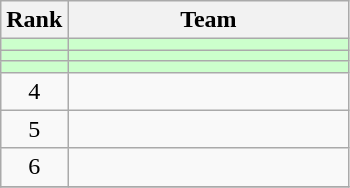<table class=wikitable style="text-align:center;">
<tr>
<th>Rank</th>
<th width=180>Team</th>
</tr>
<tr bgcolor=#CCFFCC>
<td></td>
<td align=left></td>
</tr>
<tr bgcolor=#CCFFCC>
<td></td>
<td align=left></td>
</tr>
<tr bgcolor=#CCFFCC>
<td></td>
<td align=left></td>
</tr>
<tr>
<td>4</td>
<td align=left></td>
</tr>
<tr>
<td>5</td>
<td align=left></td>
</tr>
<tr>
<td>6</td>
<td align=left></td>
</tr>
<tr>
</tr>
</table>
